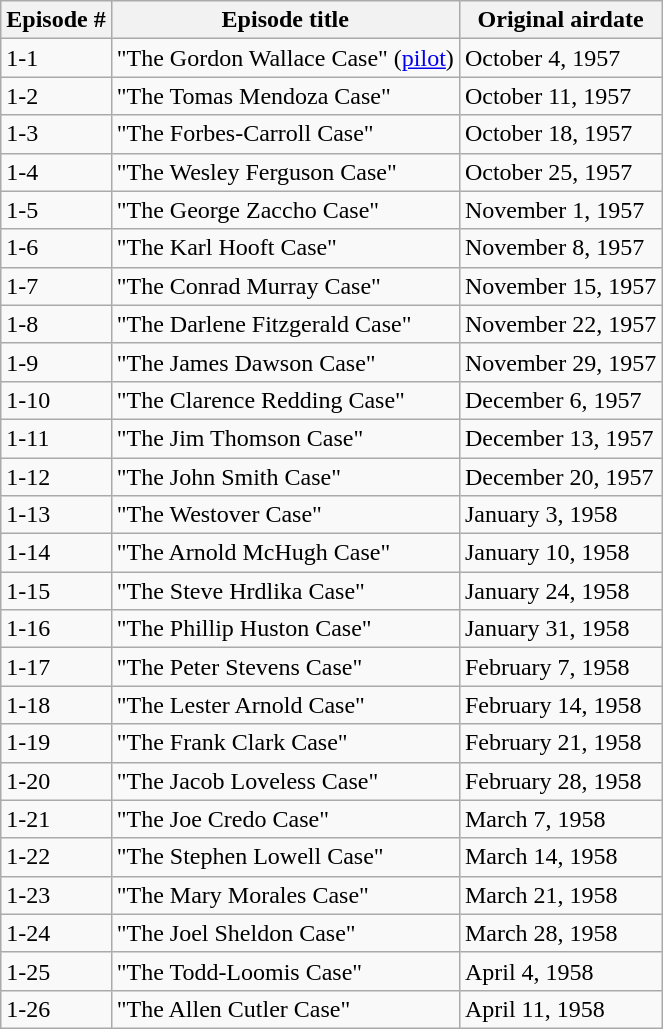<table class="wikitable">
<tr>
<th>Episode #</th>
<th>Episode title</th>
<th>Original airdate</th>
</tr>
<tr>
<td>1-1</td>
<td>"The Gordon Wallace Case" (<a href='#'>pilot</a>)</td>
<td>October 4, 1957</td>
</tr>
<tr>
<td>1-2</td>
<td>"The Tomas Mendoza Case"</td>
<td>October 11, 1957</td>
</tr>
<tr>
<td>1-3</td>
<td>"The Forbes-Carroll Case"</td>
<td>October 18, 1957</td>
</tr>
<tr>
<td>1-4</td>
<td>"The Wesley Ferguson Case"</td>
<td>October 25, 1957</td>
</tr>
<tr>
<td>1-5</td>
<td>"The George Zaccho Case"</td>
<td>November 1, 1957</td>
</tr>
<tr>
<td>1-6</td>
<td>"The Karl Hooft Case"</td>
<td>November 8, 1957</td>
</tr>
<tr>
<td>1-7</td>
<td>"The Conrad Murray Case"</td>
<td>November 15, 1957</td>
</tr>
<tr>
<td>1-8</td>
<td>"The Darlene Fitzgerald Case"</td>
<td>November 22, 1957</td>
</tr>
<tr>
<td>1-9</td>
<td>"The James Dawson Case"</td>
<td>November 29, 1957</td>
</tr>
<tr>
<td>1-10</td>
<td>"The Clarence Redding Case"</td>
<td>December 6, 1957</td>
</tr>
<tr>
<td>1-11</td>
<td>"The Jim Thomson Case"</td>
<td>December 13, 1957</td>
</tr>
<tr>
<td>1-12</td>
<td>"The John Smith Case"</td>
<td>December 20, 1957</td>
</tr>
<tr>
<td>1-13</td>
<td>"The Westover Case"</td>
<td>January 3, 1958</td>
</tr>
<tr>
<td>1-14</td>
<td>"The Arnold McHugh Case"</td>
<td>January 10, 1958</td>
</tr>
<tr>
<td>1-15</td>
<td>"The Steve Hrdlika Case"</td>
<td>January 24, 1958</td>
</tr>
<tr>
<td>1-16</td>
<td>"The Phillip Huston Case"</td>
<td>January 31, 1958</td>
</tr>
<tr>
<td>1-17</td>
<td>"The Peter Stevens Case"</td>
<td>February 7, 1958</td>
</tr>
<tr>
<td>1-18</td>
<td>"The Lester Arnold Case"</td>
<td>February 14, 1958</td>
</tr>
<tr>
<td>1-19</td>
<td>"The Frank Clark Case"</td>
<td>February 21, 1958</td>
</tr>
<tr>
<td>1-20</td>
<td>"The Jacob Loveless Case"</td>
<td>February 28, 1958</td>
</tr>
<tr>
<td>1-21</td>
<td>"The Joe Credo Case"</td>
<td>March 7, 1958</td>
</tr>
<tr>
<td>1-22</td>
<td>"The Stephen Lowell Case"</td>
<td>March 14, 1958</td>
</tr>
<tr>
<td>1-23</td>
<td>"The Mary Morales Case"</td>
<td>March 21, 1958</td>
</tr>
<tr>
<td>1-24</td>
<td>"The Joel Sheldon Case"</td>
<td>March 28, 1958</td>
</tr>
<tr>
<td>1-25</td>
<td>"The Todd-Loomis Case"</td>
<td>April 4, 1958</td>
</tr>
<tr>
<td>1-26</td>
<td>"The Allen Cutler Case"</td>
<td>April 11, 1958</td>
</tr>
</table>
